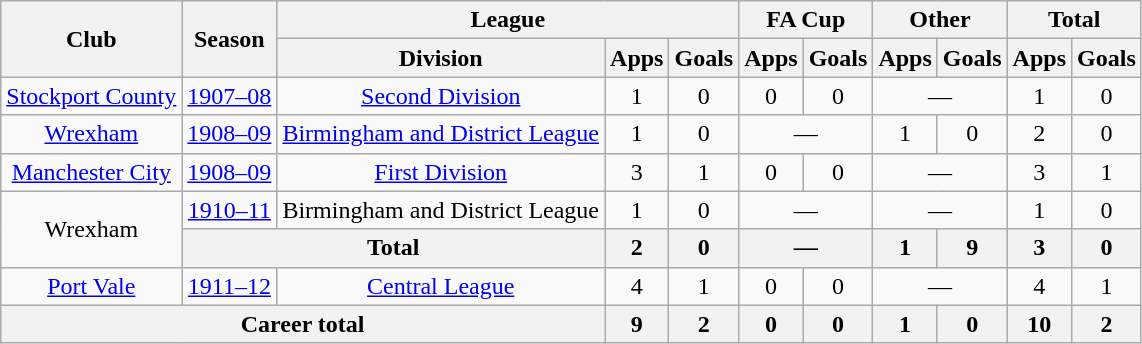<table class="wikitable" style="text-align:center;">
<tr>
<th rowspan="2">Club</th>
<th rowspan="2">Season</th>
<th colspan="3">League</th>
<th colspan="2">FA Cup</th>
<th colspan="2">Other</th>
<th colspan="2">Total</th>
</tr>
<tr>
<th>Division</th>
<th>Apps</th>
<th>Goals</th>
<th>Apps</th>
<th>Goals</th>
<th>Apps</th>
<th>Goals</th>
<th>Apps</th>
<th>Goals</th>
</tr>
<tr>
<td><a href='#'>Stockport County</a></td>
<td><a href='#'>1907–08</a></td>
<td><a href='#'>Second Division</a></td>
<td>1</td>
<td>0</td>
<td>0</td>
<td>0</td>
<td colspan="2">―</td>
<td>1</td>
<td>0</td>
</tr>
<tr>
<td><a href='#'>Wrexham</a></td>
<td><a href='#'>1908–09</a></td>
<td><a href='#'>Birmingham and District League</a></td>
<td>1</td>
<td>0</td>
<td colspan="2">―</td>
<td>1</td>
<td>0</td>
<td>2</td>
<td>0</td>
</tr>
<tr>
<td><a href='#'>Manchester City</a></td>
<td><a href='#'>1908–09</a></td>
<td><a href='#'>First Division</a></td>
<td>3</td>
<td>1</td>
<td>0</td>
<td>0</td>
<td colspan="2">―</td>
<td>3</td>
<td>1</td>
</tr>
<tr>
<td rowspan="2">Wrexham</td>
<td><a href='#'>1910–11</a></td>
<td>Birmingham and District League</td>
<td>1</td>
<td>0</td>
<td colspan="2">―</td>
<td colspan="2">―</td>
<td>1</td>
<td>0</td>
</tr>
<tr>
<th colspan="2">Total</th>
<th>2</th>
<th>0</th>
<th colspan="2">―</th>
<th>1</th>
<th>9</th>
<th>3</th>
<th>0</th>
</tr>
<tr>
<td><a href='#'>Port Vale</a></td>
<td><a href='#'>1911–12</a></td>
<td><a href='#'>Central League</a></td>
<td>4</td>
<td>1</td>
<td>0</td>
<td>0</td>
<td colspan="2">―</td>
<td>4</td>
<td>1</td>
</tr>
<tr>
<th colspan="3">Career total</th>
<th>9</th>
<th>2</th>
<th>0</th>
<th>0</th>
<th>1</th>
<th>0</th>
<th>10</th>
<th>2</th>
</tr>
</table>
